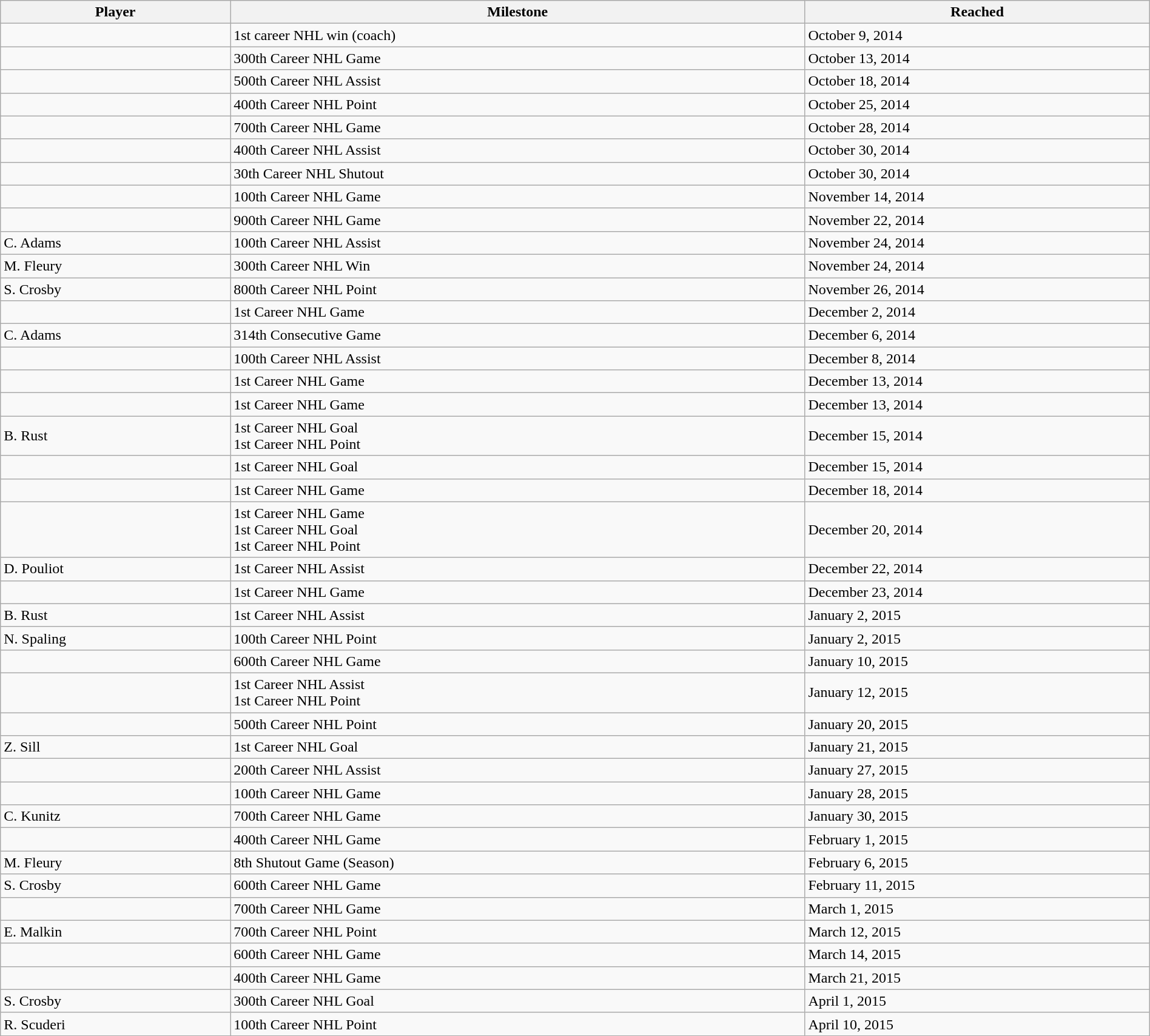<table class="wikitable sortable" style="width:100%;">
<tr align=center>
<th style="width:20%;">Player</th>
<th style="width:50%;">Milestone</th>
<th style="width:30%;" data-sort-type="date">Reached</th>
</tr>
<tr>
<td></td>
<td>1st career NHL win (coach)</td>
<td>October 9, 2014</td>
</tr>
<tr>
<td></td>
<td>300th Career NHL Game</td>
<td>October 13, 2014</td>
</tr>
<tr>
<td></td>
<td>500th Career NHL Assist</td>
<td>October 18, 2014</td>
</tr>
<tr>
<td></td>
<td>400th Career NHL Point</td>
<td>October 25, 2014</td>
</tr>
<tr>
<td></td>
<td>700th Career NHL Game</td>
<td>October 28, 2014</td>
</tr>
<tr>
<td></td>
<td>400th Career NHL Assist</td>
<td>October 30, 2014</td>
</tr>
<tr>
<td></td>
<td>30th Career NHL Shutout</td>
<td>October 30, 2014</td>
</tr>
<tr>
<td></td>
<td>100th Career NHL Game</td>
<td>November 14, 2014</td>
</tr>
<tr>
<td></td>
<td>900th Career NHL Game</td>
<td>November 22, 2014</td>
</tr>
<tr>
<td>C. Adams</td>
<td>100th Career NHL Assist</td>
<td>November 24, 2014</td>
</tr>
<tr>
<td>M. Fleury</td>
<td>300th Career NHL Win</td>
<td>November 24, 2014</td>
</tr>
<tr>
<td>S. Crosby</td>
<td>800th Career NHL Point</td>
<td>November 26, 2014</td>
</tr>
<tr>
<td></td>
<td>1st Career NHL Game</td>
<td>December 2, 2014</td>
</tr>
<tr>
<td>C. Adams</td>
<td>314th Consecutive Game</td>
<td>December 6, 2014</td>
</tr>
<tr>
<td></td>
<td>100th Career NHL Assist</td>
<td>December 8, 2014</td>
</tr>
<tr>
<td></td>
<td>1st Career NHL Game</td>
<td>December 13, 2014</td>
</tr>
<tr>
<td></td>
<td>1st Career NHL Game</td>
<td>December 13, 2014</td>
</tr>
<tr>
<td>B. Rust</td>
<td>1st Career NHL Goal<br>1st Career NHL Point</td>
<td>December 15, 2014</td>
</tr>
<tr>
<td></td>
<td>1st Career NHL Goal</td>
<td>December 15, 2014</td>
</tr>
<tr>
<td></td>
<td>1st Career NHL Game</td>
<td>December 18, 2014</td>
</tr>
<tr>
<td></td>
<td>1st Career NHL Game<br>1st Career NHL Goal<br>1st Career NHL Point</td>
<td>December 20, 2014</td>
</tr>
<tr>
<td>D. Pouliot</td>
<td>1st Career NHL Assist</td>
<td>December 22, 2014</td>
</tr>
<tr>
<td></td>
<td>1st Career NHL Game</td>
<td>December 23, 2014</td>
</tr>
<tr>
<td>B. Rust</td>
<td>1st Career NHL Assist</td>
<td>January 2, 2015</td>
</tr>
<tr>
<td>N. Spaling</td>
<td>100th Career NHL Point</td>
<td>January 2, 2015</td>
</tr>
<tr>
<td></td>
<td>600th Career NHL Game</td>
<td>January 10, 2015</td>
</tr>
<tr>
<td></td>
<td>1st Career NHL Assist<br>1st Career NHL Point</td>
<td>January 12, 2015</td>
</tr>
<tr>
<td></td>
<td>500th Career NHL Point</td>
<td>January 20, 2015</td>
</tr>
<tr>
<td>Z. Sill</td>
<td>1st Career NHL Goal</td>
<td>January 21, 2015</td>
</tr>
<tr>
<td></td>
<td>200th Career NHL Assist</td>
<td>January 27, 2015</td>
</tr>
<tr>
<td></td>
<td>100th Career NHL Game</td>
<td>January 28, 2015</td>
</tr>
<tr>
<td>C. Kunitz</td>
<td>700th Career NHL Game</td>
<td>January 30, 2015</td>
</tr>
<tr>
<td></td>
<td>400th Career NHL Game</td>
<td>February 1, 2015</td>
</tr>
<tr>
<td>M. Fleury</td>
<td>8th Shutout Game (Season)</td>
<td>February 6, 2015</td>
</tr>
<tr>
<td>S. Crosby</td>
<td>600th Career NHL Game</td>
<td>February 11, 2015</td>
</tr>
<tr>
<td></td>
<td>700th Career NHL Game</td>
<td>March 1, 2015</td>
</tr>
<tr>
<td>E. Malkin</td>
<td>700th Career NHL Point</td>
<td>March 12, 2015</td>
</tr>
<tr>
<td></td>
<td>600th Career NHL Game</td>
<td>March 14, 2015</td>
</tr>
<tr>
<td></td>
<td>400th Career NHL Game</td>
<td>March 21, 2015</td>
</tr>
<tr>
<td>S. Crosby</td>
<td>300th Career NHL Goal</td>
<td>April 1, 2015</td>
</tr>
<tr>
<td>R. Scuderi</td>
<td>100th Career NHL Point</td>
<td>April 10, 2015</td>
</tr>
</table>
